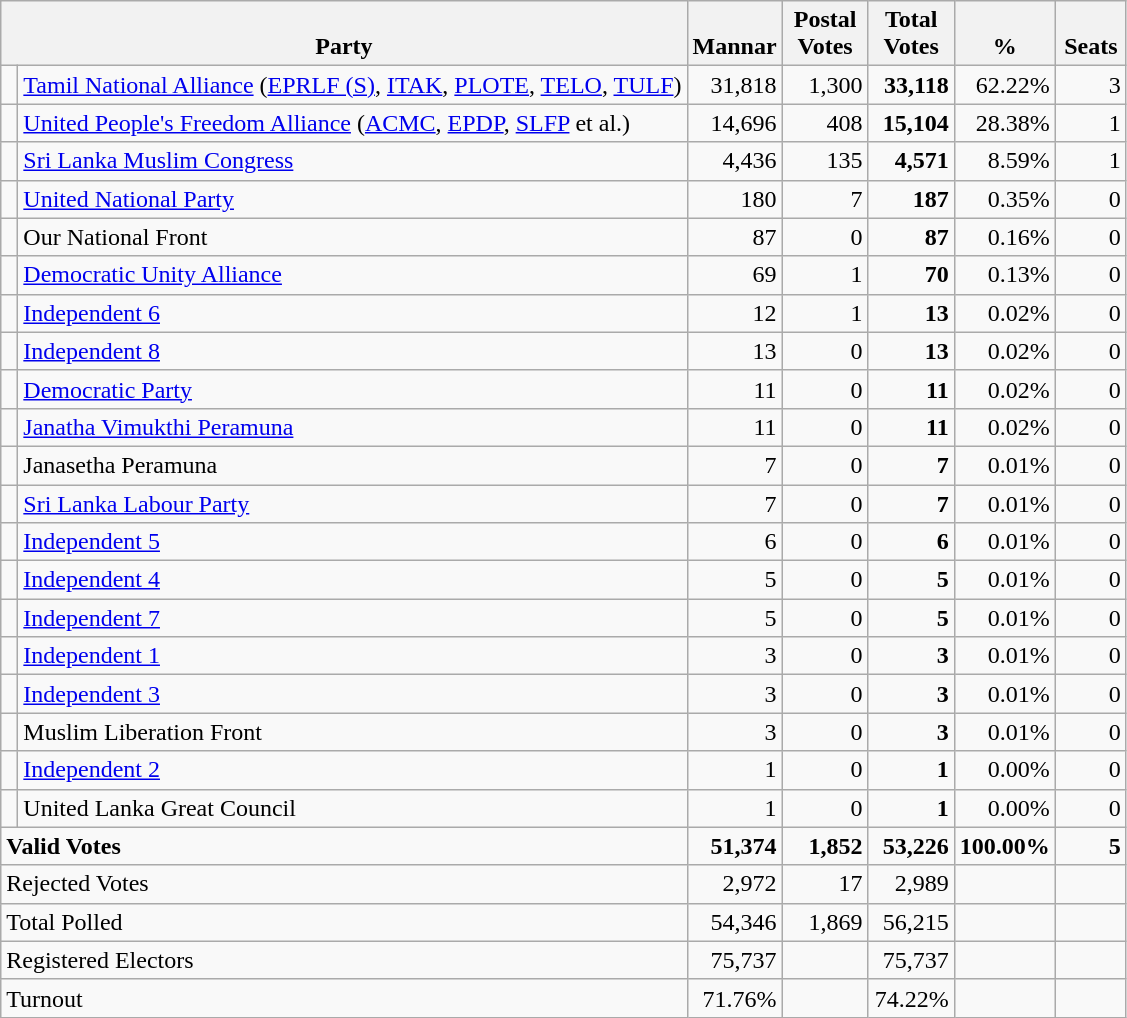<table class="wikitable" border="1" style="text-align:right;">
<tr>
<th align=left valign=bottom colspan=2>Party</th>
<th align=center valign=bottom width="50">Mannar</th>
<th align=center valign=bottom width="50">Postal<br>Votes</th>
<th align=center valign=bottom width="50">Total Votes</th>
<th align=center valign=bottom width="50">%</th>
<th align=center valign=bottom width="40">Seats</th>
</tr>
<tr>
<td bgcolor=> </td>
<td align=left><a href='#'>Tamil National Alliance</a> (<a href='#'>EPRLF (S)</a>, <a href='#'>ITAK</a>, <a href='#'>PLOTE</a>, <a href='#'>TELO</a>, <a href='#'>TULF</a>)</td>
<td>31,818</td>
<td>1,300</td>
<td><strong>33,118</strong></td>
<td>62.22%</td>
<td>3</td>
</tr>
<tr>
<td bgcolor=> </td>
<td align=left><a href='#'>United People's Freedom Alliance</a> (<a href='#'>ACMC</a>, <a href='#'>EPDP</a>, <a href='#'>SLFP</a> et al.)</td>
<td>14,696</td>
<td>408</td>
<td><strong>15,104</strong></td>
<td>28.38%</td>
<td>1</td>
</tr>
<tr>
<td bgcolor=> </td>
<td align=left><a href='#'>Sri Lanka Muslim Congress</a></td>
<td>4,436</td>
<td>135</td>
<td><strong>4,571</strong></td>
<td>8.59%</td>
<td>1</td>
</tr>
<tr>
<td bgcolor=> </td>
<td align=left><a href='#'>United National Party</a></td>
<td>180</td>
<td>7</td>
<td><strong>187</strong></td>
<td>0.35%</td>
<td>0</td>
</tr>
<tr>
<td></td>
<td align=left>Our National Front</td>
<td>87</td>
<td>0</td>
<td><strong>87</strong></td>
<td>0.16%</td>
<td>0</td>
</tr>
<tr>
<td bgcolor=> </td>
<td align=left><a href='#'>Democratic Unity Alliance</a></td>
<td>69</td>
<td>1</td>
<td><strong>70</strong></td>
<td>0.13%</td>
<td>0</td>
</tr>
<tr>
<td bgcolor=> </td>
<td align=left><a href='#'>Independent 6</a></td>
<td>12</td>
<td>1</td>
<td><strong>13</strong></td>
<td>0.02%</td>
<td>0</td>
</tr>
<tr>
<td bgcolor=> </td>
<td align=left><a href='#'>Independent 8</a></td>
<td>13</td>
<td>0</td>
<td><strong>13</strong></td>
<td>0.02%</td>
<td>0</td>
</tr>
<tr>
<td bgcolor=> </td>
<td align=left><a href='#'>Democratic Party</a></td>
<td>11</td>
<td>0</td>
<td><strong>11</strong></td>
<td>0.02%</td>
<td>0</td>
</tr>
<tr>
<td bgcolor=> </td>
<td align=left><a href='#'>Janatha Vimukthi Peramuna</a></td>
<td>11</td>
<td>0</td>
<td><strong>11</strong></td>
<td>0.02%</td>
<td>0</td>
</tr>
<tr>
<td></td>
<td align=left>Janasetha Peramuna</td>
<td>7</td>
<td>0</td>
<td><strong>7</strong></td>
<td>0.01%</td>
<td>0</td>
</tr>
<tr>
<td></td>
<td align=left><a href='#'>Sri Lanka Labour Party</a></td>
<td>7</td>
<td>0</td>
<td><strong>7</strong></td>
<td>0.01%</td>
<td>0</td>
</tr>
<tr>
<td bgcolor=> </td>
<td align=left><a href='#'>Independent 5</a></td>
<td>6</td>
<td>0</td>
<td><strong>6</strong></td>
<td>0.01%</td>
<td>0</td>
</tr>
<tr>
<td bgcolor=> </td>
<td align=left><a href='#'>Independent 4</a></td>
<td>5</td>
<td>0</td>
<td><strong>5</strong></td>
<td>0.01%</td>
<td>0</td>
</tr>
<tr>
<td bgcolor=> </td>
<td align=left><a href='#'>Independent 7</a></td>
<td>5</td>
<td>0</td>
<td><strong>5</strong></td>
<td>0.01%</td>
<td>0</td>
</tr>
<tr>
<td bgcolor=> </td>
<td align=left><a href='#'>Independent 1</a></td>
<td>3</td>
<td>0</td>
<td><strong>3</strong></td>
<td>0.01%</td>
<td>0</td>
</tr>
<tr>
<td bgcolor=> </td>
<td align=left><a href='#'>Independent 3</a></td>
<td>3</td>
<td>0</td>
<td><strong>3</strong></td>
<td>0.01%</td>
<td>0</td>
</tr>
<tr>
<td></td>
<td align=left>Muslim Liberation Front</td>
<td>3</td>
<td>0</td>
<td><strong>3</strong></td>
<td>0.01%</td>
<td>0</td>
</tr>
<tr>
<td bgcolor=> </td>
<td align=left><a href='#'>Independent 2</a></td>
<td>1</td>
<td>0</td>
<td><strong>1</strong></td>
<td>0.00%</td>
<td>0</td>
</tr>
<tr>
<td></td>
<td align=left>United Lanka Great Council</td>
<td>1</td>
<td>0</td>
<td><strong>1</strong></td>
<td>0.00%</td>
<td>0</td>
</tr>
<tr style="font-weight:bold">
<td align=left colspan=2>Valid Votes</td>
<td>51,374</td>
<td>1,852</td>
<td>53,226</td>
<td>100.00%</td>
<td>5</td>
</tr>
<tr>
<td align=left colspan=2>Rejected Votes</td>
<td>2,972</td>
<td>17</td>
<td>2,989</td>
<td></td>
<td></td>
</tr>
<tr>
<td align=left colspan=2>Total Polled</td>
<td>54,346</td>
<td>1,869</td>
<td>56,215</td>
<td></td>
<td></td>
</tr>
<tr>
<td align=left colspan=2>Registered Electors</td>
<td>75,737</td>
<td></td>
<td>75,737</td>
<td></td>
<td></td>
</tr>
<tr>
<td align=left colspan=2>Turnout</td>
<td>71.76%</td>
<td></td>
<td>74.22%</td>
<td></td>
<td></td>
</tr>
</table>
